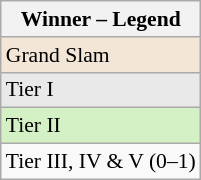<table class="sortable wikitable" style="font-size:90%;">
<tr>
<th>Winner – Legend</th>
</tr>
<tr>
<td style="background:#f3e6d7;">Grand Slam</td>
</tr>
<tr>
<td style="background:#e9e9e9;">Tier I</td>
</tr>
<tr>
<td style="background:#d4f1c5;">Tier II</td>
</tr>
<tr>
<td>Tier III, IV & V (0–1)</td>
</tr>
</table>
